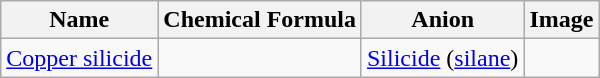<table class="wikitable">
<tr>
<th>Name</th>
<th>Chemical Formula</th>
<th>Anion</th>
<th>Image</th>
</tr>
<tr>
<td><a href='#'>Copper silicide</a></td>
<td></td>
<td><a href='#'>Silicide</a> (<a href='#'>silane</a>)</td>
<td></td>
</tr>
</table>
